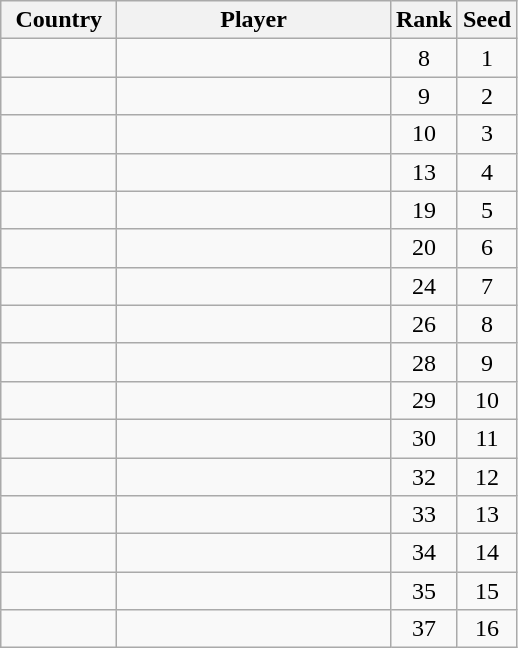<table class="sortable wikitable" border="1">
<tr>
<th width="70">Country</th>
<th width="175">Player</th>
<th>Rank</th>
<th>Seed</th>
</tr>
<tr>
<td></td>
<td></td>
<td align="center">8</td>
<td align="center">1</td>
</tr>
<tr>
<td></td>
<td></td>
<td align="center">9</td>
<td align="center">2</td>
</tr>
<tr>
<td></td>
<td></td>
<td align="center">10</td>
<td align="center">3</td>
</tr>
<tr>
<td></td>
<td></td>
<td align="center">13</td>
<td align="center">4</td>
</tr>
<tr>
<td></td>
<td></td>
<td align="center">19</td>
<td align="center">5</td>
</tr>
<tr>
<td></td>
<td></td>
<td align="center">20</td>
<td align="center">6</td>
</tr>
<tr>
<td></td>
<td></td>
<td align="center">24</td>
<td align="center">7</td>
</tr>
<tr>
<td></td>
<td></td>
<td align="center">26</td>
<td align="center">8</td>
</tr>
<tr>
<td></td>
<td></td>
<td align="center">28</td>
<td align="center">9</td>
</tr>
<tr>
<td></td>
<td></td>
<td align="center">29</td>
<td align="center">10</td>
</tr>
<tr>
<td></td>
<td></td>
<td align="center">30</td>
<td align="center">11</td>
</tr>
<tr>
<td></td>
<td></td>
<td align="center">32</td>
<td align="center">12</td>
</tr>
<tr>
<td></td>
<td></td>
<td align="center">33</td>
<td align="center">13</td>
</tr>
<tr>
<td></td>
<td></td>
<td align="center">34</td>
<td align="center">14</td>
</tr>
<tr>
<td></td>
<td></td>
<td align="center">35</td>
<td align="center">15</td>
</tr>
<tr>
<td></td>
<td></td>
<td align="center">37</td>
<td align="center">16</td>
</tr>
</table>
